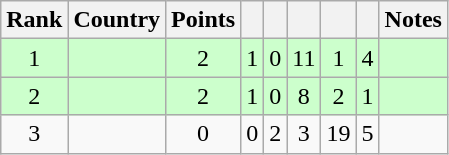<table class="wikitable sortable" style="text-align: center;">
<tr>
<th>Rank</th>
<th>Country</th>
<th>Points</th>
<th></th>
<th></th>
<th></th>
<th></th>
<th></th>
<th>Notes</th>
</tr>
<tr style="background:#cfc;">
<td>1</td>
<td align=left></td>
<td>2</td>
<td>1</td>
<td>0</td>
<td>11</td>
<td>1</td>
<td>4</td>
<td></td>
</tr>
<tr style="background:#cfc;">
<td>2</td>
<td align=left></td>
<td>2</td>
<td>1</td>
<td>0</td>
<td>8</td>
<td>2</td>
<td>1</td>
<td></td>
</tr>
<tr>
<td>3</td>
<td align=left></td>
<td>0</td>
<td>0</td>
<td>2</td>
<td>3</td>
<td>19</td>
<td>5</td>
<td></td>
</tr>
</table>
